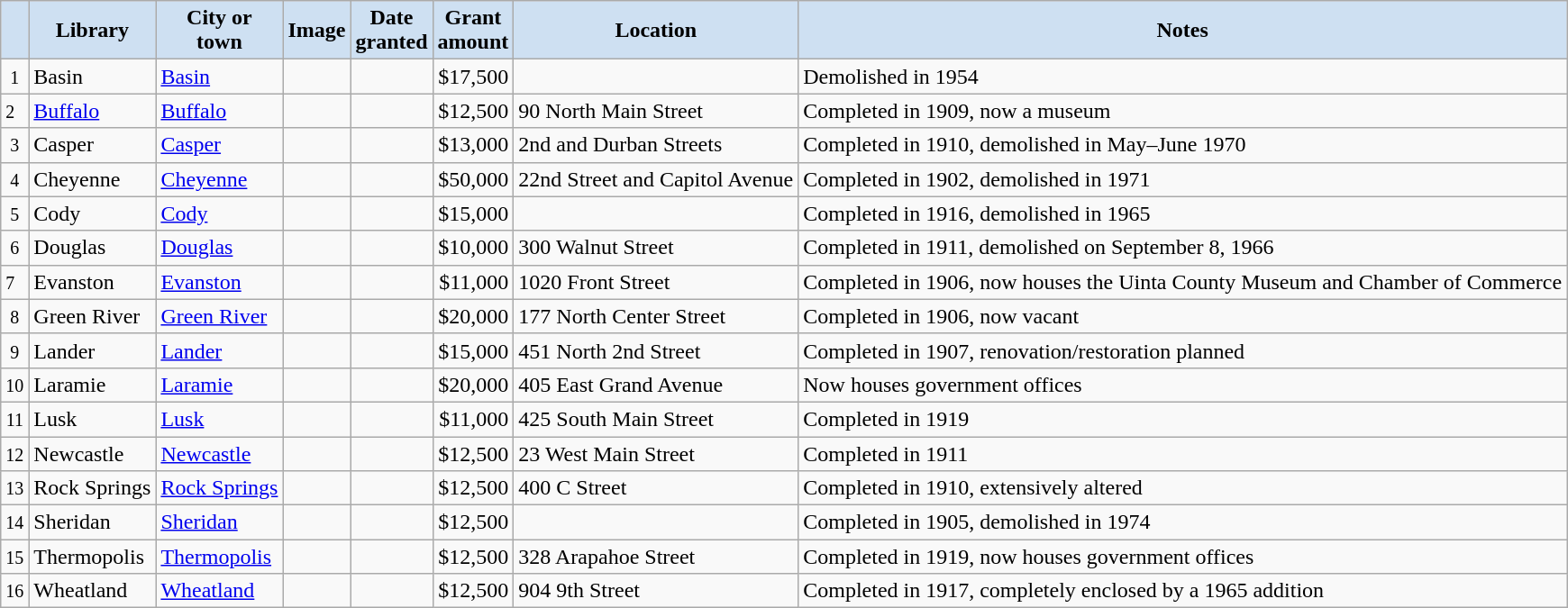<table class="wikitable sortable" align="center">
<tr>
<th style="background-color:#CEE0F2;"></th>
<th style="background-color:#CEE0F2;"><strong>Library</strong></th>
<th style="background-color:#CEE0F2;"><strong>City or<br>town</strong></th>
<th style="background-color:#CEE0F2;" class="unsortable"><strong>Image</strong></th>
<th style="background-color:#CEE0F2;"><strong>Date<br>granted</strong></th>
<th style="background-color:#CEE0F2;"><strong>Grant<br>amount</strong></th>
<th style="background-color:#CEE0F2;"><strong>Location</strong></th>
<th style="background-color:#CEE0F2;"><strong>Notes</strong></th>
</tr>
<tr ->
<td align=center><small>1</small></td>
<td>Basin</td>
<td><a href='#'>Basin</a></td>
<td></td>
<td></td>
<td align=right>$17,500</td>
<td></td>
<td>Demolished in 1954</td>
</tr>
<tr ->
<td><small>2</small></td>
<td><a href='#'>Buffalo</a></td>
<td><a href='#'>Buffalo</a></td>
<td></td>
<td></td>
<td align=right>$12,500</td>
<td>90 North Main Street<br><small></small></td>
<td>Completed in 1909, now a museum</td>
</tr>
<tr ->
<td align=center><small>3</small></td>
<td>Casper</td>
<td><a href='#'>Casper</a></td>
<td></td>
<td></td>
<td align=right>$13,000</td>
<td>2nd and Durban Streets</td>
<td>Completed in 1910, demolished in May–June 1970</td>
</tr>
<tr ->
<td align=center><small>4</small></td>
<td>Cheyenne</td>
<td><a href='#'>Cheyenne</a></td>
<td></td>
<td></td>
<td align=right>$50,000</td>
<td>22nd Street and Capitol Avenue</td>
<td>Completed in 1902, demolished in 1971</td>
</tr>
<tr ->
<td align=center><small>5</small></td>
<td>Cody</td>
<td><a href='#'>Cody</a></td>
<td></td>
<td></td>
<td align=right>$15,000</td>
<td></td>
<td>Completed in 1916, demolished in 1965</td>
</tr>
<tr ->
<td align=center><small>6</small></td>
<td>Douglas</td>
<td><a href='#'>Douglas</a></td>
<td></td>
<td></td>
<td align=right>$10,000</td>
<td>300 Walnut Street</td>
<td>Completed in 1911, demolished on September 8, 1966</td>
</tr>
<tr ->
<td><small>7</small></td>
<td>Evanston</td>
<td><a href='#'>Evanston</a></td>
<td></td>
<td></td>
<td align=right>$11,000</td>
<td>1020 Front Street<br><small></small></td>
<td>Completed in 1906, now houses the Uinta County Museum and Chamber of Commerce</td>
</tr>
<tr ->
<td align=center><small>8</small></td>
<td>Green River</td>
<td><a href='#'>Green River</a></td>
<td></td>
<td></td>
<td align=right>$20,000</td>
<td>177 North Center Street<br><small></small></td>
<td>Completed in 1906, now vacant</td>
</tr>
<tr ->
<td align=center><small>9</small></td>
<td>Lander</td>
<td><a href='#'>Lander</a></td>
<td></td>
<td></td>
<td align=right>$15,000</td>
<td>451 North 2nd Street<br><small></small></td>
<td>Completed in 1907, renovation/restoration planned</td>
</tr>
<tr ->
<td><small>10</small></td>
<td>Laramie</td>
<td><a href='#'>Laramie</a></td>
<td></td>
<td></td>
<td align=right>$20,000</td>
<td>405 East Grand Avenue<br><small></small></td>
<td>Now houses government offices</td>
</tr>
<tr ->
<td align=center><small>11</small></td>
<td>Lusk</td>
<td><a href='#'>Lusk</a></td>
<td></td>
<td></td>
<td align=right>$11,000</td>
<td>425 South Main Street<br><small></small></td>
<td>Completed in 1919</td>
</tr>
<tr ->
<td align=center><small>12</small></td>
<td>Newcastle</td>
<td><a href='#'>Newcastle</a></td>
<td></td>
<td></td>
<td align=right>$12,500</td>
<td>23 West Main Street<br><small></small></td>
<td>Completed in 1911</td>
</tr>
<tr ->
<td align=center><small>13</small></td>
<td>Rock Springs</td>
<td><a href='#'>Rock Springs</a></td>
<td></td>
<td></td>
<td align=right>$12,500</td>
<td>400 C Street<br><small></small></td>
<td>Completed in 1910, extensively altered</td>
</tr>
<tr ->
<td align=center><small>14</small></td>
<td>Sheridan</td>
<td><a href='#'>Sheridan</a></td>
<td></td>
<td></td>
<td align=right>$12,500</td>
<td></td>
<td>Completed in 1905, demolished in 1974</td>
</tr>
<tr ->
<td align=center><small>15</small></td>
<td>Thermopolis</td>
<td><a href='#'>Thermopolis</a></td>
<td></td>
<td></td>
<td align=right>$12,500</td>
<td>328 Arapahoe Street<br><small></small></td>
<td>Completed in 1919, now houses government offices</td>
</tr>
<tr ->
<td align=center><small>16</small></td>
<td>Wheatland</td>
<td><a href='#'>Wheatland</a></td>
<td></td>
<td></td>
<td align=right>$12,500</td>
<td>904 9th Street<br><small></small></td>
<td>Completed in 1917, completely enclosed by a 1965 addition</td>
</tr>
</table>
